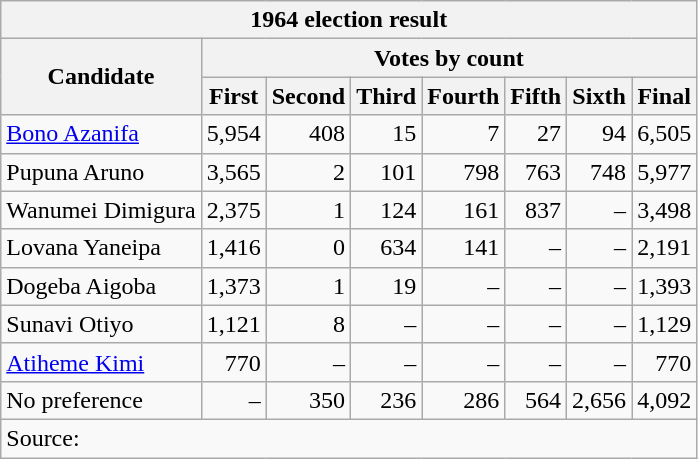<table class=wikitable style=text-align:right>
<tr>
<th colspan=8>1964 election result</th>
</tr>
<tr>
<th rowspan=2>Candidate</th>
<th colspan=7>Votes by count</th>
</tr>
<tr>
<th>First</th>
<th>Second</th>
<th>Third</th>
<th>Fourth</th>
<th>Fifth</th>
<th>Sixth</th>
<th>Final</th>
</tr>
<tr>
<td align=left><a href='#'>Bono Azanifa</a></td>
<td>5,954</td>
<td>408</td>
<td>15</td>
<td>7</td>
<td>27</td>
<td>94</td>
<td>6,505</td>
</tr>
<tr>
<td align=left>Pupuna Aruno</td>
<td>3,565</td>
<td>2</td>
<td>101</td>
<td>798</td>
<td>763</td>
<td>748</td>
<td>5,977</td>
</tr>
<tr>
<td align=left>Wanumei Dimigura</td>
<td>2,375</td>
<td>1</td>
<td>124</td>
<td>161</td>
<td>837</td>
<td>–</td>
<td>3,498</td>
</tr>
<tr>
<td align=left>Lovana Yaneipa</td>
<td>1,416</td>
<td>0</td>
<td>634</td>
<td>141</td>
<td>–</td>
<td>–</td>
<td>2,191</td>
</tr>
<tr>
<td align=left>Dogeba Aigoba</td>
<td>1,373</td>
<td>1</td>
<td>19</td>
<td>–</td>
<td>–</td>
<td>–</td>
<td>1,393</td>
</tr>
<tr>
<td align=left>Sunavi Otiyo</td>
<td>1,121</td>
<td>8</td>
<td>–</td>
<td>–</td>
<td>–</td>
<td>–</td>
<td>1,129</td>
</tr>
<tr>
<td align=left><a href='#'>Atiheme Kimi</a></td>
<td>770</td>
<td>–</td>
<td>–</td>
<td>–</td>
<td>–</td>
<td>–</td>
<td>770</td>
</tr>
<tr>
<td align=left>No preference</td>
<td>–</td>
<td>350</td>
<td>236</td>
<td>286</td>
<td>564</td>
<td>2,656</td>
<td>4,092</td>
</tr>
<tr>
<td align=left colspan=8>Source: </td>
</tr>
</table>
